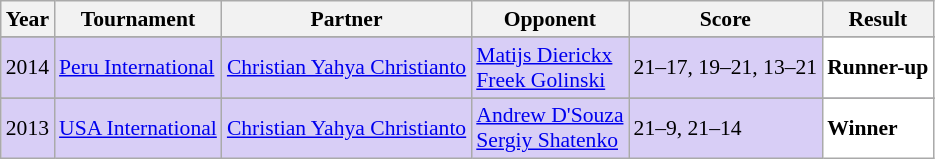<table class="sortable wikitable" style="font-size: 90%;">
<tr>
<th>Year</th>
<th>Tournament</th>
<th>Partner</th>
<th>Opponent</th>
<th>Score</th>
<th>Result</th>
</tr>
<tr>
</tr>
<tr style="background:#D8CEF6">
<td align="center">2014</td>
<td align="left"><a href='#'>Peru International</a></td>
<td align="left"> <a href='#'>Christian Yahya Christianto</a></td>
<td align="left"> <a href='#'>Matijs Dierickx</a><br> <a href='#'>Freek Golinski</a></td>
<td align="left">21–17, 19–21, 13–21</td>
<td style="text-align:left; background:white"> <strong>Runner-up</strong></td>
</tr>
<tr>
</tr>
<tr style="background:#D8CEF6">
<td align="center">2013</td>
<td align="left"><a href='#'>USA International</a></td>
<td align="left"> <a href='#'>Christian Yahya Christianto</a></td>
<td align="left"> <a href='#'>Andrew D'Souza</a><br> <a href='#'>Sergiy Shatenko</a></td>
<td align="left">21–9, 21–14</td>
<td style="text-align:left; background:white"> <strong>Winner</strong></td>
</tr>
</table>
